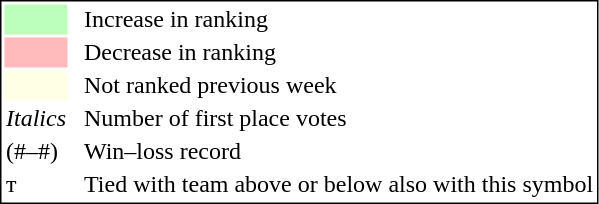<table style="border:1px solid black;">
<tr>
<td style="background:#bbffbb; width:20px;"></td>
<td> </td>
<td>Increase in ranking</td>
</tr>
<tr>
<td style="background:#ffbbbb; width:20px;"></td>
<td> </td>
<td>Decrease in ranking</td>
</tr>
<tr>
<td style="background:#FFFFE6; width:20px;"></td>
<td> </td>
<td>Not ranked previous week</td>
</tr>
<tr>
<td><em>Italics</em></td>
<td> </td>
<td>Number of first place votes</td>
</tr>
<tr>
<td>(#–#)</td>
<td> </td>
<td>Win–loss record</td>
</tr>
<tr>
<td>т</td>
<td></td>
<td>Tied with team above or below also with this symbol</td>
</tr>
</table>
